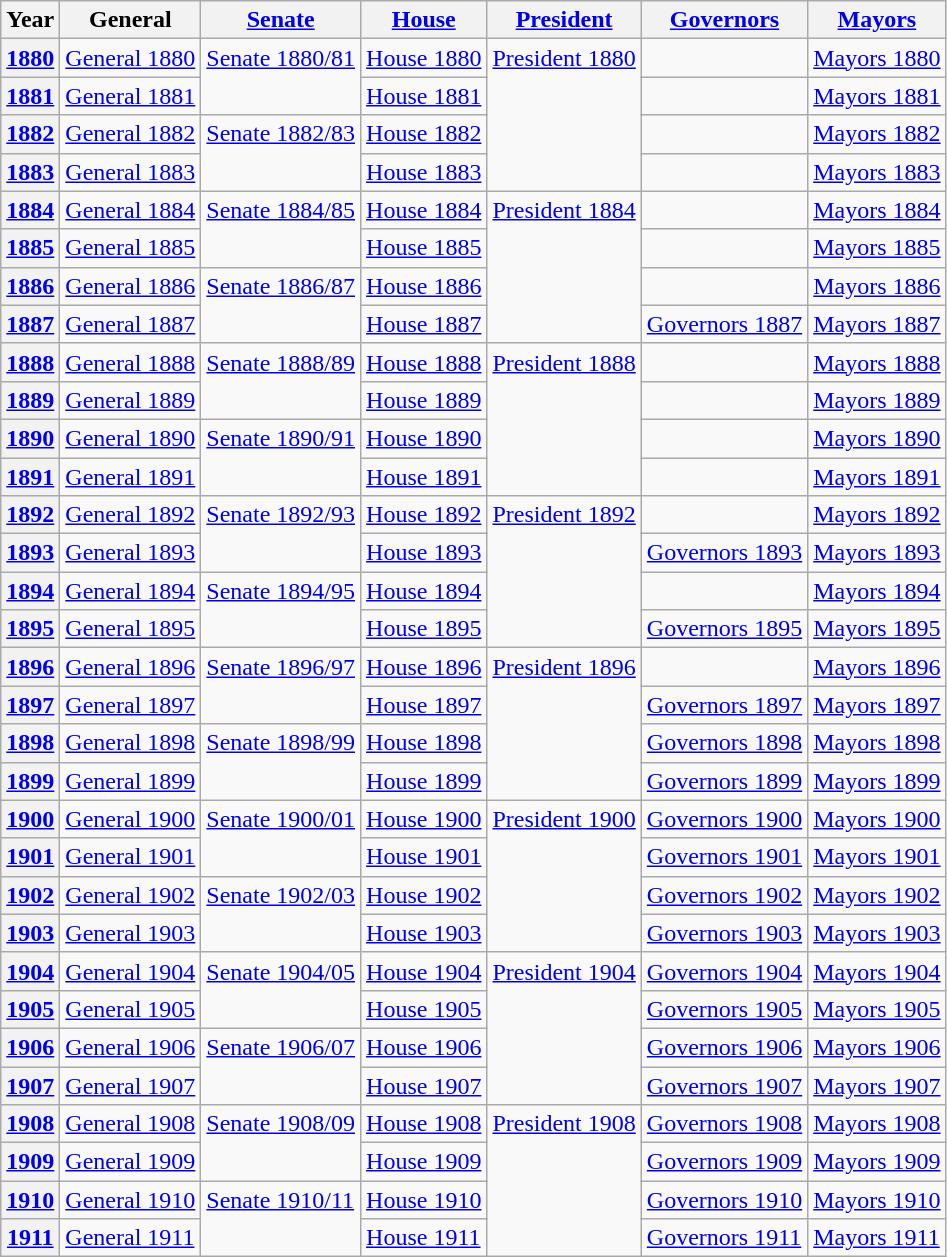<table class=wikitable>
<tr>
<th>Year</th>
<th>General</th>
<th><a href='#'>Senate</a></th>
<th><a href='#'>House</a></th>
<th><a href='#'>President</a></th>
<th><a href='#'>Governors</a></th>
<th><a href='#'>Mayors</a></th>
</tr>
<tr valign=top>
<th><a href='#'>1880</a></th>
<td><a href='#'>General 1880</a></td>
<td rowspan=2><a href='#'>Senate 1880/81</a></td>
<td><a href='#'>House 1880</a></td>
<td rowspan=4><a href='#'>President 1880</a></td>
<td></td>
<td><a href='#'>Mayors 1880</a></td>
</tr>
<tr valign=top>
<th><a href='#'>1881</a></th>
<td><a href='#'>General 1881</a></td>
<td><a href='#'>House 1881</a></td>
<td></td>
<td><a href='#'>Mayors 1881</a></td>
</tr>
<tr valign=top>
<th><a href='#'>1882</a></th>
<td><a href='#'>General 1882</a></td>
<td rowspan=2><a href='#'>Senate 1882/83</a></td>
<td><a href='#'>House 1882</a></td>
<td></td>
<td><a href='#'>Mayors 1882</a></td>
</tr>
<tr valign=top>
<th><a href='#'>1883</a></th>
<td><a href='#'>General 1883</a></td>
<td><a href='#'>House 1883</a></td>
<td></td>
<td><a href='#'>Mayors 1883</a></td>
</tr>
<tr valign=top>
<th><a href='#'>1884</a></th>
<td><a href='#'>General 1884</a></td>
<td rowspan=2><a href='#'>Senate 1884/85</a></td>
<td><a href='#'>House 1884</a></td>
<td rowspan=4><a href='#'>President 1884</a></td>
<td></td>
<td><a href='#'>Mayors 1884</a></td>
</tr>
<tr valign=top>
<th><a href='#'>1885</a></th>
<td><a href='#'>General 1885</a></td>
<td><a href='#'>House 1885</a></td>
<td></td>
<td><a href='#'>Mayors 1885</a></td>
</tr>
<tr valign=top>
<th><a href='#'>1886</a></th>
<td><a href='#'>General 1886</a></td>
<td rowspan=2><a href='#'>Senate 1886/87</a></td>
<td><a href='#'>House 1886</a></td>
<td></td>
<td><a href='#'>Mayors 1886</a></td>
</tr>
<tr valign=top>
<th><a href='#'>1887</a></th>
<td><a href='#'>General 1887</a></td>
<td><a href='#'>House 1887</a></td>
<td><a href='#'>Governors 1887</a></td>
<td><a href='#'>Mayors 1887</a></td>
</tr>
<tr valign=top>
<th><a href='#'>1888</a></th>
<td><a href='#'>General 1888</a></td>
<td rowspan=2><a href='#'>Senate 1888/89</a></td>
<td><a href='#'>House 1888</a></td>
<td rowspan=4><a href='#'>President 1888</a></td>
<td></td>
<td><a href='#'>Mayors 1888</a></td>
</tr>
<tr valign=top>
<th><a href='#'>1889</a></th>
<td><a href='#'>General 1889</a></td>
<td><a href='#'>House 1889</a></td>
<td></td>
<td><a href='#'>Mayors 1889</a></td>
</tr>
<tr valign=top>
<th><a href='#'>1890</a></th>
<td><a href='#'>General 1890</a></td>
<td rowspan=2><a href='#'>Senate 1890/91</a></td>
<td><a href='#'>House 1890</a></td>
<td></td>
<td><a href='#'>Mayors 1890</a></td>
</tr>
<tr valign=top>
<th><a href='#'>1891</a></th>
<td><a href='#'>General 1891</a></td>
<td><a href='#'>House 1891</a></td>
<td></td>
<td><a href='#'>Mayors 1891</a></td>
</tr>
<tr valign=top>
<th><a href='#'>1892</a></th>
<td><a href='#'>General 1892</a></td>
<td rowspan=2><a href='#'>Senate 1892/93</a></td>
<td><a href='#'>House 1892</a></td>
<td rowspan=4><a href='#'>President 1892</a></td>
<td></td>
<td><a href='#'>Mayors 1892</a></td>
</tr>
<tr valign=top>
<th><a href='#'>1893</a></th>
<td><a href='#'>General 1893</a></td>
<td><a href='#'>House 1893</a></td>
<td><a href='#'>Governors 1893</a></td>
<td><a href='#'>Mayors 1893</a></td>
</tr>
<tr valign=top>
<th><a href='#'>1894</a></th>
<td><a href='#'>General 1894</a></td>
<td rowspan=2><a href='#'>Senate 1894/95</a></td>
<td><a href='#'>House 1894</a></td>
<td></td>
<td><a href='#'>Mayors 1894</a></td>
</tr>
<tr valign=top>
<th><a href='#'>1895</a></th>
<td><a href='#'>General 1895</a></td>
<td><a href='#'>House 1895</a></td>
<td><a href='#'>Governors 1895</a></td>
<td><a href='#'>Mayors 1895</a></td>
</tr>
<tr valign=top>
<th><a href='#'>1896</a></th>
<td><a href='#'>General 1896</a></td>
<td rowspan=2><a href='#'>Senate 1896/97</a></td>
<td><a href='#'>House 1896</a></td>
<td rowspan=4><a href='#'>President 1896</a></td>
<td></td>
<td><a href='#'>Mayors 1896</a></td>
</tr>
<tr valign=top>
<th><a href='#'>1897</a></th>
<td><a href='#'>General 1897</a></td>
<td><a href='#'>House 1897</a></td>
<td><a href='#'>Governors 1897</a></td>
<td><a href='#'>Mayors 1897</a></td>
</tr>
<tr valign=top>
<th><a href='#'>1898</a></th>
<td><a href='#'>General 1898</a></td>
<td rowspan=2><a href='#'>Senate 1898/99</a></td>
<td><a href='#'>House 1898</a></td>
<td><a href='#'>Governors 1898</a></td>
<td><a href='#'>Mayors 1898</a></td>
</tr>
<tr valign=top>
<th><a href='#'>1899</a></th>
<td><a href='#'>General 1899</a></td>
<td><a href='#'>House 1899</a></td>
<td><a href='#'>Governors 1899</a></td>
<td><a href='#'>Mayors 1899</a></td>
</tr>
<tr valign=top>
<th><a href='#'>1900</a></th>
<td><a href='#'>General 1900</a></td>
<td rowspan=2><a href='#'>Senate 1900/01</a></td>
<td><a href='#'>House 1900</a></td>
<td rowspan=4><a href='#'>President 1900</a></td>
<td><a href='#'>Governors 1900</a></td>
<td><a href='#'>Mayors 1900</a></td>
</tr>
<tr valign=top>
<th><a href='#'>1901</a></th>
<td><a href='#'>General 1901</a></td>
<td><a href='#'>House 1901</a></td>
<td><a href='#'>Governors 1901</a></td>
<td><a href='#'>Mayors 1901</a></td>
</tr>
<tr valign=top>
<th><a href='#'>1902</a></th>
<td><a href='#'>General 1902</a></td>
<td rowspan=2><a href='#'>Senate 1902/03</a></td>
<td><a href='#'>House 1902</a></td>
<td><a href='#'>Governors 1902</a></td>
<td><a href='#'>Mayors 1902</a></td>
</tr>
<tr valign=top>
<th><a href='#'>1903</a></th>
<td><a href='#'>General 1903</a></td>
<td><a href='#'>House 1903</a></td>
<td><a href='#'>Governors 1903</a></td>
<td><a href='#'>Mayors 1903</a></td>
</tr>
<tr valign=top>
<th><a href='#'>1904</a></th>
<td><a href='#'>General 1904</a></td>
<td rowspan=2><a href='#'>Senate 1904/05</a></td>
<td><a href='#'>House 1904</a></td>
<td rowspan=4><a href='#'>President 1904</a></td>
<td><a href='#'>Governors 1904</a></td>
<td><a href='#'>Mayors 1904</a></td>
</tr>
<tr valign=top>
<th><a href='#'>1905</a></th>
<td><a href='#'>General 1905</a></td>
<td><a href='#'>House 1905</a></td>
<td><a href='#'>Governors 1905</a></td>
<td><a href='#'>Mayors 1905</a></td>
</tr>
<tr valign=top>
<th><a href='#'>1906</a></th>
<td><a href='#'>General 1906</a></td>
<td rowspan=2><a href='#'>Senate 1906/07</a></td>
<td><a href='#'>House 1906</a></td>
<td><a href='#'>Governors 1906</a></td>
<td><a href='#'>Mayors 1906</a></td>
</tr>
<tr valign=top>
<th><a href='#'>1907</a></th>
<td><a href='#'>General 1907</a></td>
<td><a href='#'>House 1907</a></td>
<td><a href='#'>Governors 1907</a></td>
<td><a href='#'>Mayors 1907</a></td>
</tr>
<tr valign=top>
<th><a href='#'>1908</a></th>
<td><a href='#'>General 1908</a></td>
<td rowspan=2><a href='#'>Senate 1908/09</a></td>
<td><a href='#'>House 1908</a></td>
<td rowspan=4><a href='#'>President 1908</a></td>
<td><a href='#'>Governors 1908</a></td>
<td><a href='#'>Mayors 1908</a></td>
</tr>
<tr valign=top>
<th><a href='#'>1909</a></th>
<td><a href='#'>General 1909</a></td>
<td><a href='#'>House 1909</a></td>
<td><a href='#'>Governors 1909</a></td>
<td><a href='#'>Mayors 1909</a></td>
</tr>
<tr valign=top>
<th><a href='#'>1910</a></th>
<td><a href='#'>General 1910</a></td>
<td rowspan=2><a href='#'>Senate 1910/11</a></td>
<td><a href='#'>House 1910</a></td>
<td><a href='#'>Governors 1910</a></td>
<td><a href='#'>Mayors 1910</a></td>
</tr>
<tr valign=top>
<th><a href='#'>1911</a></th>
<td><a href='#'>General 1911</a></td>
<td><a href='#'>House 1911</a></td>
<td><a href='#'>Governors 1911</a></td>
<td><a href='#'>Mayors 1911</a></td>
</tr>
</table>
